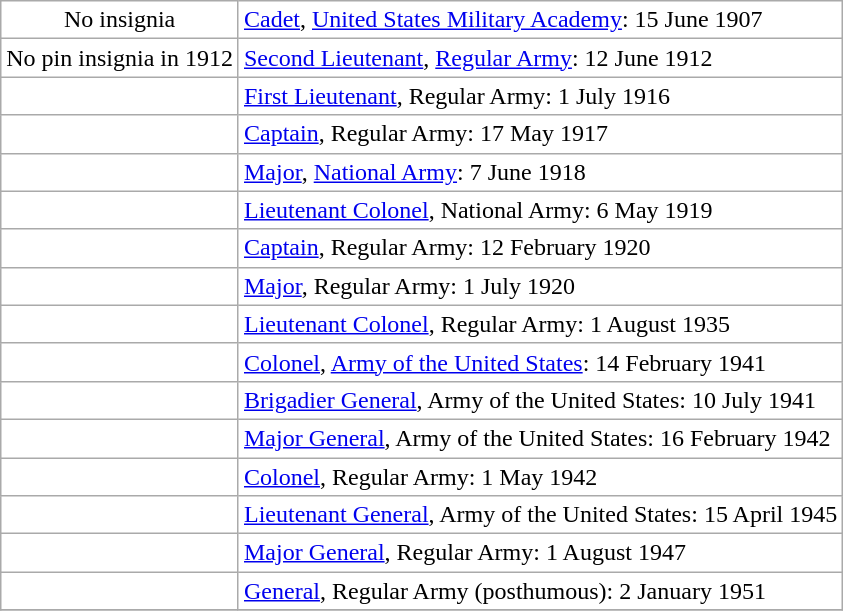<table class="wikitable" style="background:white">
<tr>
<td align="center">No insignia</td>
<td><a href='#'>Cadet</a>, <a href='#'>United States Military Academy</a>: 15 June 1907</td>
</tr>
<tr>
<td align="center">No pin insignia in 1912</td>
<td><a href='#'>Second Lieutenant</a>, <a href='#'>Regular Army</a>: 12 June 1912</td>
</tr>
<tr>
<td align="center"></td>
<td><a href='#'>First Lieutenant</a>, Regular Army: 1 July 1916</td>
</tr>
<tr>
<td align="center"></td>
<td><a href='#'>Captain</a>, Regular Army: 17 May 1917</td>
</tr>
<tr>
<td align="center"></td>
<td><a href='#'>Major</a>, <a href='#'>National Army</a>: 7 June 1918</td>
</tr>
<tr>
<td align="center"></td>
<td><a href='#'>Lieutenant Colonel</a>, National Army: 6 May 1919</td>
</tr>
<tr>
<td align="center"></td>
<td><a href='#'>Captain</a>, Regular Army: 12 February 1920</td>
</tr>
<tr>
<td align="center"></td>
<td><a href='#'>Major</a>, Regular Army: 1 July 1920</td>
</tr>
<tr>
<td align="center"></td>
<td><a href='#'>Lieutenant Colonel</a>, Regular Army: 1 August 1935</td>
</tr>
<tr>
<td align="center"></td>
<td><a href='#'>Colonel</a>, <a href='#'>Army of the United States</a>: 14 February 1941</td>
</tr>
<tr>
<td align="center"></td>
<td><a href='#'>Brigadier General</a>, Army of the United States: 10 July 1941</td>
</tr>
<tr>
<td align="center"></td>
<td><a href='#'>Major General</a>, Army of the United States: 16 February 1942</td>
</tr>
<tr>
<td align="center"></td>
<td><a href='#'>Colonel</a>, Regular Army: 1 May 1942</td>
</tr>
<tr>
<td align="center"></td>
<td><a href='#'>Lieutenant General</a>, Army of the United States: 15 April 1945</td>
</tr>
<tr>
<td align="center"></td>
<td><a href='#'>Major General</a>, Regular Army: 1 August 1947</td>
</tr>
<tr>
<td align="center"></td>
<td><a href='#'>General</a>, Regular Army (posthumous): 2 January 1951</td>
</tr>
<tr>
</tr>
</table>
